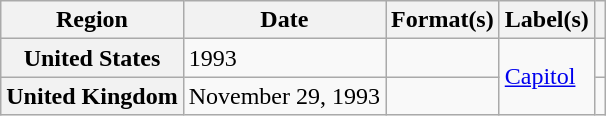<table class="wikitable plainrowheaders">
<tr>
<th scope="col">Region</th>
<th scope="col">Date</th>
<th scope="col">Format(s)</th>
<th scope="col">Label(s)</th>
<th scope="col"></th>
</tr>
<tr>
<th scope="row">United States</th>
<td>1993</td>
<td></td>
<td rowspan="2"><a href='#'>Capitol</a></td>
<td></td>
</tr>
<tr>
<th scope="row">United Kingdom</th>
<td>November 29, 1993</td>
<td></td>
<td></td>
</tr>
</table>
